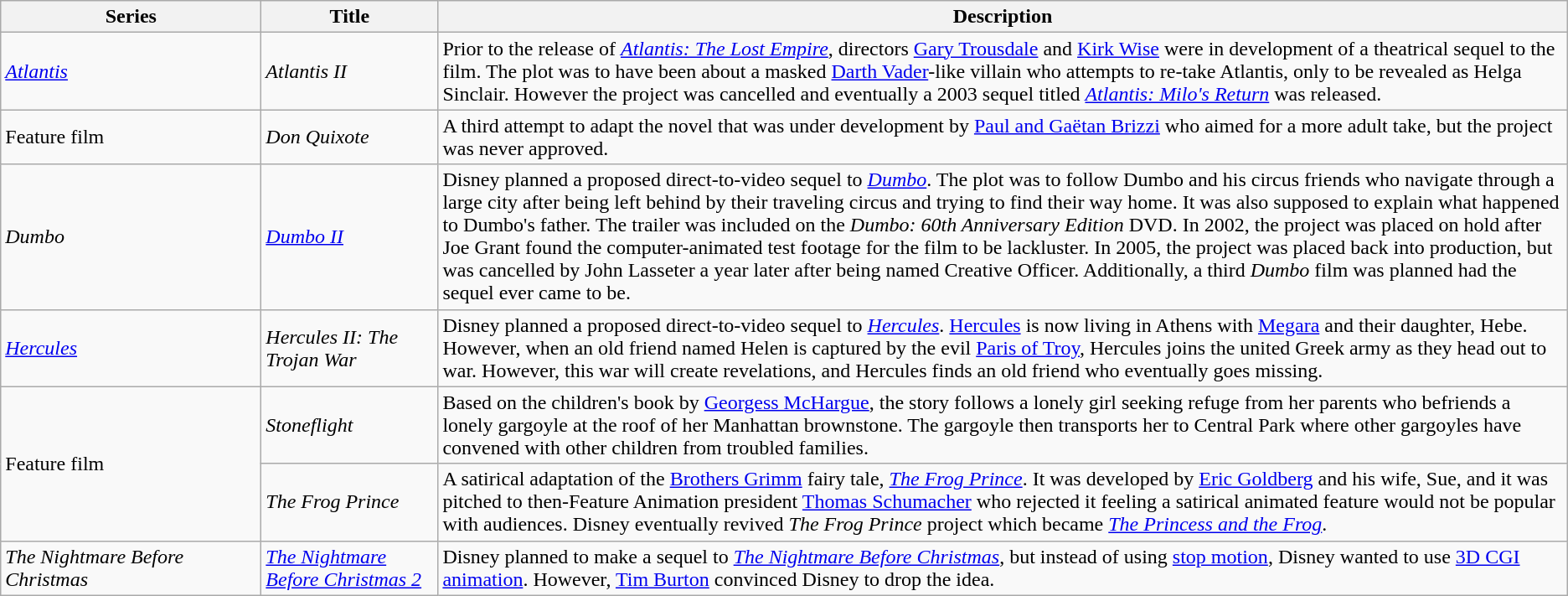<table class="wikitable">
<tr>
<th style="width:150pt;">Series</th>
<th style="width:100pt;">Title</th>
<th>Description</th>
</tr>
<tr>
<td><em><a href='#'>Atlantis</a></em></td>
<td><em>Atlantis II</em></td>
<td>Prior to the release of <em><a href='#'>Atlantis: The Lost Empire</a></em>, directors <a href='#'>Gary Trousdale</a> and <a href='#'>Kirk Wise</a> were in development of a theatrical sequel to the film. The plot was to have been about a masked <a href='#'>Darth Vader</a>-like villain who attempts to re-take Atlantis, only to be revealed as Helga Sinclair. However the project was cancelled and eventually a 2003 sequel titled <em><a href='#'>Atlantis: Milo's Return</a></em> was released.</td>
</tr>
<tr>
<td>Feature film</td>
<td><em>Don Quixote</em></td>
<td>A third attempt to adapt the novel that was under development by <a href='#'>Paul and Gaëtan Brizzi</a> who aimed for a more adult take, but the project was never approved.</td>
</tr>
<tr>
<td><em>Dumbo</em></td>
<td><em><a href='#'>Dumbo II</a></em></td>
<td>Disney planned a proposed direct-to-video sequel to <em><a href='#'>Dumbo</a></em>. The plot was to follow Dumbo and his circus friends who navigate through a large city after being left behind by their traveling circus and trying to find their way home. It was also supposed to explain what happened to Dumbo's father. The trailer was included on the <em>Dumbo: 60th Anniversary Edition</em> DVD. In 2002, the project was placed on hold after Joe Grant found the computer-animated test footage for the film to be lackluster. In 2005, the project was placed back into production, but was cancelled by John Lasseter a year later after being named Creative Officer. Additionally, a third <em>Dumbo</em> film was planned had the sequel ever came to be.</td>
</tr>
<tr>
<td><em><a href='#'>Hercules</a></em></td>
<td><em>Hercules II: The Trojan War</em></td>
<td>Disney planned a proposed direct-to-video sequel to <em><a href='#'>Hercules</a></em>. <a href='#'>Hercules</a> is now living in Athens with <a href='#'>Megara</a> and their daughter, Hebe. However, when an old friend named Helen is captured by the evil <a href='#'>Paris of Troy</a>, Hercules joins the united Greek army as they head out to war. However, this war will create revelations, and Hercules finds an old friend who eventually goes missing.</td>
</tr>
<tr>
<td rowspan="2">Feature film</td>
<td><em>Stoneflight</em></td>
<td>Based on the children's book by <a href='#'>Georgess McHargue</a>, the story follows a lonely girl seeking refuge from her parents who befriends a lonely gargoyle at the roof of her Manhattan brownstone. The gargoyle then transports her to Central Park where other gargoyles have convened with other children from troubled families.</td>
</tr>
<tr>
<td><em>The Frog Prince</em></td>
<td>A satirical adaptation of the <a href='#'>Brothers Grimm</a> fairy tale, <em><a href='#'>The Frog Prince</a></em>. It was developed by <a href='#'>Eric Goldberg</a> and his wife, Sue, and it was pitched to then-Feature Animation president <a href='#'>Thomas Schumacher</a> who rejected it feeling a satirical animated feature would not be popular with audiences. Disney eventually revived <em>The Frog Prince</em> project which became <em><a href='#'>The Princess and the Frog</a></em>.</td>
</tr>
<tr>
<td><em>The Nightmare Before Christmas</em></td>
<td><em><a href='#'>The Nightmare Before Christmas 2</a></em></td>
<td>Disney planned to make a sequel to <em><a href='#'>The Nightmare Before Christmas</a></em>, but instead of using <a href='#'>stop motion</a>, Disney wanted to use <a href='#'>3D CGI animation</a>. However, <a href='#'>Tim Burton</a> convinced Disney to drop the idea.</td>
</tr>
</table>
